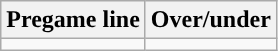<table class="wikitable">
<tr align="center">
<th>Pregame line</th>
<th>Over/under</th>
</tr>
<tr align="center">
<td></td>
<td></td>
</tr>
</table>
